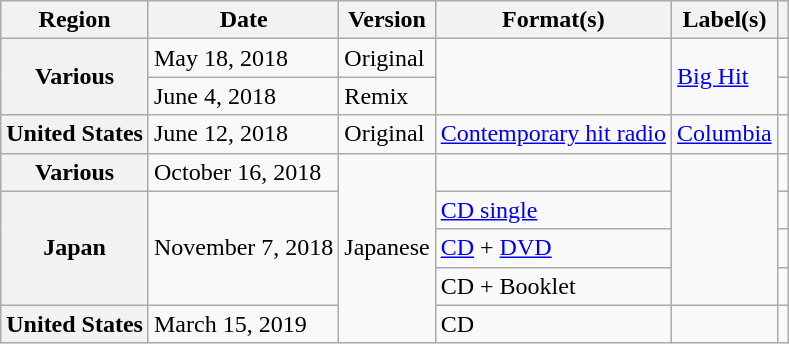<table class="wikitable plainrowheaders">
<tr>
<th scope="col">Region</th>
<th scope="col">Date</th>
<th scope="col">Version</th>
<th scope="col">Format(s)</th>
<th scope="col">Label(s)</th>
<th scope="col"></th>
</tr>
<tr>
<th rowspan="2" scope="row">Various</th>
<td>May 18, 2018</td>
<td>Original</td>
<td rowspan="2"></td>
<td rowspan="2"><a href='#'>Big Hit</a></td>
<td style="text-align: center;"></td>
</tr>
<tr>
<td>June 4, 2018</td>
<td>Remix</td>
<td style="text-align: center;"></td>
</tr>
<tr>
<th scope="row">United States</th>
<td>June 12, 2018</td>
<td>Original</td>
<td><a href='#'>Contemporary hit radio</a></td>
<td><a href='#'>Columbia</a></td>
<td style="text-align: center;"></td>
</tr>
<tr>
<th scope="row">Various</th>
<td>October 16, 2018</td>
<td rowspan="5">Japanese</td>
<td></td>
<td rowspan="4"></td>
<td style="text-align: center;"></td>
</tr>
<tr>
<th scope="row" rowspan="3">Japan</th>
<td rowspan="3">November 7, 2018</td>
<td><a href='#'>CD single</a></td>
<td style="text-align: center;"></td>
</tr>
<tr>
<td><a href='#'>CD</a> + <a href='#'>DVD</a></td>
<td style="text-align: center;"></td>
</tr>
<tr>
<td>CD + Booklet</td>
<td style="text-align: center;"></td>
</tr>
<tr>
<th scope="row">United States</th>
<td>March 15, 2019</td>
<td>CD</td>
<td></td>
<td style="text-align: center;"></td>
</tr>
</table>
